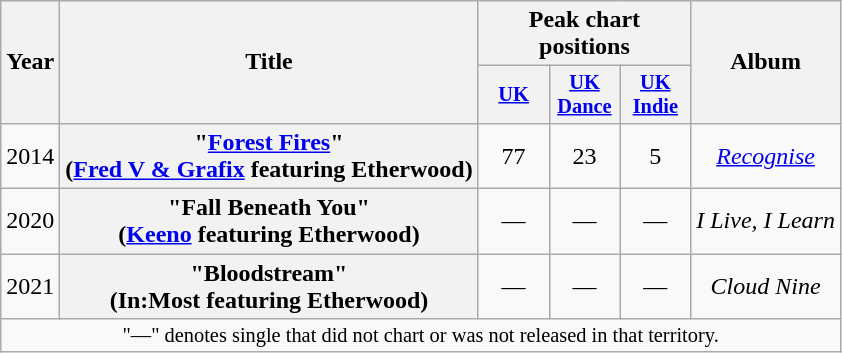<table class="wikitable plainrowheaders" style="text-align:center;">
<tr>
<th scope="col" rowspan="2">Year</th>
<th scope="col" rowspan="2">Title</th>
<th scope="col" colspan="3">Peak chart positions</th>
<th scope="col" rowspan="2">Album</th>
</tr>
<tr>
<th scope="col" style="width:3em;font-size:85%;"><a href='#'>UK</a><br></th>
<th scope="col" style="width:3em;font-size:85%;"><a href='#'>UK<br>Dance</a><br></th>
<th scope="col" style="width:3em;font-size:85%;"><a href='#'>UK<br>Indie</a><br></th>
</tr>
<tr>
<td>2014</td>
<th scope="row">"<a href='#'>Forest Fires</a>"<br><span>(<a href='#'>Fred V & Grafix</a> featuring Etherwood)</span></th>
<td>77</td>
<td>23</td>
<td>5</td>
<td><em><a href='#'>Recognise</a></em></td>
</tr>
<tr>
<td>2020</td>
<th scope="row">"Fall Beneath You"<br><span>(<a href='#'>Keeno</a> featuring Etherwood)</span></th>
<td>—</td>
<td>—</td>
<td>—</td>
<td><em>I Live, I Learn</em></td>
</tr>
<tr>
<td>2021</td>
<th scope="row">"Bloodstream"<br><span>(In:Most featuring Etherwood)</span></th>
<td>—</td>
<td>—</td>
<td>—</td>
<td><em>Cloud Nine</em></td>
</tr>
<tr>
<td colspan="18" style="font-size:85%">"—" denotes single that did not chart or was not released in that territory.</td>
</tr>
</table>
